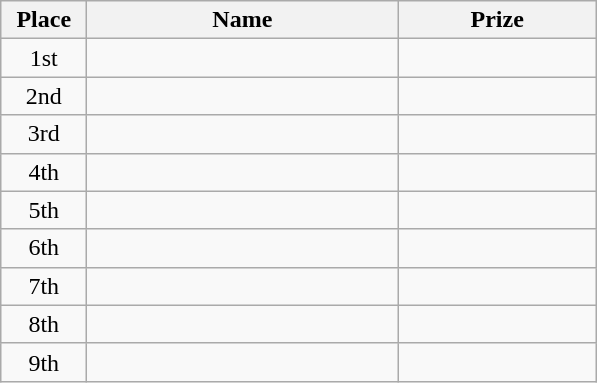<table class="wikitable">
<tr>
<th width="50">Place</th>
<th width="200">Name</th>
<th width="125">Prize</th>
</tr>
<tr>
<td align = "center">1st</td>
<td align = "center"></td>
<td align = "center"></td>
</tr>
<tr>
<td align = "center">2nd</td>
<td align = "center"></td>
<td align = "center"></td>
</tr>
<tr>
<td align = "center">3rd</td>
<td align = "center"></td>
<td align = "center"></td>
</tr>
<tr>
<td align = "center">4th</td>
<td align = "center"></td>
<td align = "center"></td>
</tr>
<tr>
<td align = "center">5th</td>
<td align = "center"></td>
<td align = "center"></td>
</tr>
<tr>
<td align = "center">6th</td>
<td align = "center"></td>
<td align = "center"></td>
</tr>
<tr>
<td align = "center">7th</td>
<td align = "center"></td>
<td align = "center"></td>
</tr>
<tr>
<td align = "center">8th</td>
<td align = "center"></td>
<td align = "center"></td>
</tr>
<tr>
<td align = "center">9th</td>
<td align = "center"></td>
<td align = "center"></td>
</tr>
</table>
